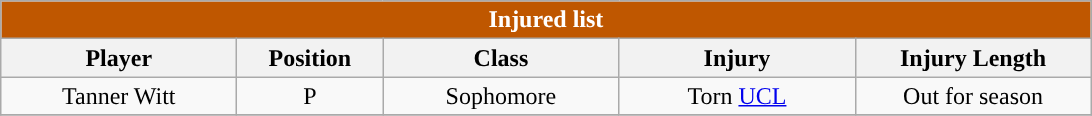<table class="wikitable" style="text-align:center">
<tr>
<td colspan="5" style= "background: #BF5700; color:white"><strong>Injured list</strong></td>
</tr>
<tr>
<th style="width:150px; ">Player</th>
<th style="width:90px; ">Position</th>
<th style="width:150px; ">Class</th>
<th style="width:150px; ">Injury</th>
<th style="width:150px; ">Injury Length</th>
</tr>
<tr>
<td>Tanner Witt</td>
<td>P</td>
<td>Sophomore</td>
<td>Torn <a href='#'>UCL</a></td>
<td>Out for season</td>
</tr>
<tr>
</tr>
</table>
